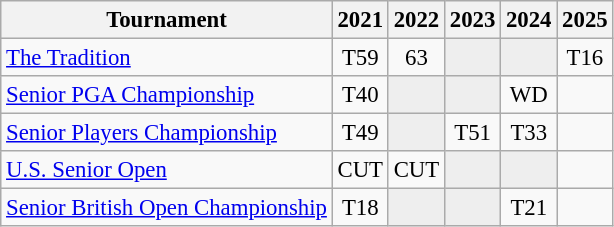<table class="wikitable" style="font-size:95%;text-align:center;">
<tr>
<th>Tournament</th>
<th>2021</th>
<th>2022</th>
<th>2023</th>
<th>2024</th>
<th>2025</th>
</tr>
<tr>
<td align=left><a href='#'>The Tradition</a></td>
<td>T59</td>
<td>63</td>
<td style="background:#eeeeee;"></td>
<td style="background:#eeeeee;"></td>
<td>T16</td>
</tr>
<tr>
<td align=left><a href='#'>Senior PGA Championship</a></td>
<td>T40</td>
<td style="background:#eeeeee;"></td>
<td style="background:#eeeeee;"></td>
<td>WD</td>
<td></td>
</tr>
<tr>
<td align=left><a href='#'>Senior Players Championship</a></td>
<td>T49</td>
<td style="background:#eeeeee;"></td>
<td>T51</td>
<td>T33</td>
<td></td>
</tr>
<tr>
<td align=left><a href='#'>U.S. Senior Open</a></td>
<td>CUT</td>
<td>CUT</td>
<td style="background:#eeeeee;"></td>
<td style="background:#eeeeee;"></td>
<td></td>
</tr>
<tr>
<td align=left><a href='#'>Senior British Open Championship</a></td>
<td>T18</td>
<td style="background:#eeeeee;"></td>
<td style="background:#eeeeee;"></td>
<td>T21</td>
<td></td>
</tr>
</table>
